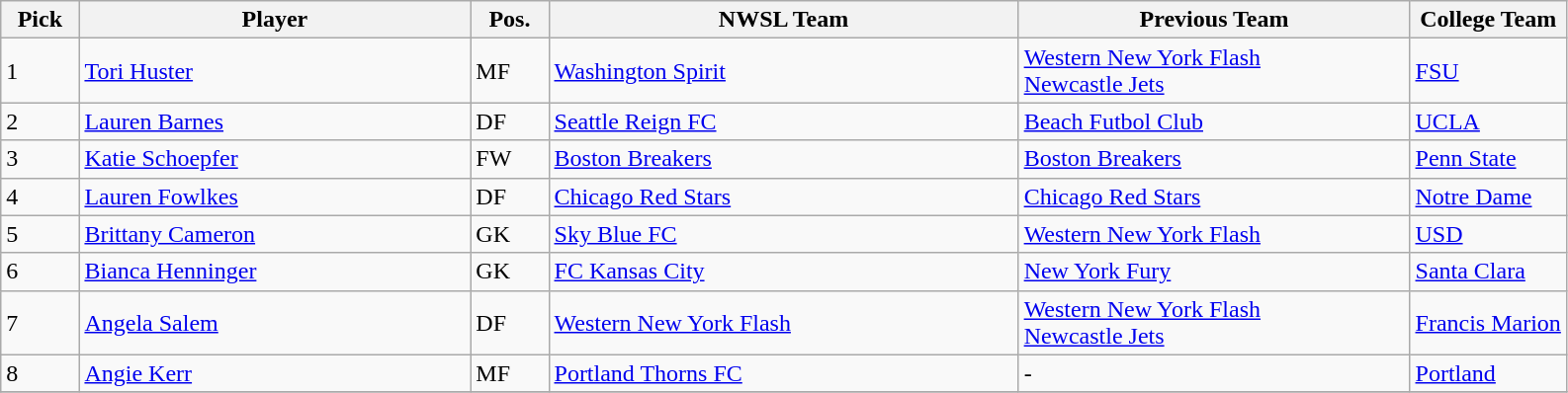<table class="wikitable">
<tr>
<th width="5%">Pick</th>
<th width="25%">Player</th>
<th width="5%">Pos.</th>
<th width="30%">NWSL Team</th>
<th width="25%">Previous Team</th>
<th width="25%">College Team</th>
</tr>
<tr>
<td>1</td>
<td><a href='#'>Tori Huster</a></td>
<td>MF</td>
<td><a href='#'>Washington Spirit</a></td>
<td><a href='#'>Western New York Flash</a><br><a href='#'>Newcastle Jets</a></td>
<td><a href='#'>FSU</a></td>
</tr>
<tr>
<td>2</td>
<td><a href='#'>Lauren Barnes</a></td>
<td>DF</td>
<td><a href='#'>Seattle Reign FC</a></td>
<td><a href='#'>Beach Futbol Club</a></td>
<td><a href='#'>UCLA</a></td>
</tr>
<tr>
<td>3</td>
<td><a href='#'>Katie Schoepfer</a></td>
<td>FW</td>
<td><a href='#'>Boston Breakers</a></td>
<td><a href='#'>Boston Breakers</a></td>
<td><a href='#'>Penn State</a></td>
</tr>
<tr>
<td>4</td>
<td><a href='#'>Lauren Fowlkes</a></td>
<td>DF</td>
<td><a href='#'>Chicago Red Stars</a></td>
<td><a href='#'>Chicago Red Stars</a></td>
<td><a href='#'>Notre Dame</a></td>
</tr>
<tr>
<td>5</td>
<td><a href='#'>Brittany Cameron</a></td>
<td>GK</td>
<td><a href='#'>Sky Blue FC</a></td>
<td><a href='#'>Western New York Flash</a></td>
<td><a href='#'>USD</a></td>
</tr>
<tr>
<td>6</td>
<td><a href='#'>Bianca Henninger</a></td>
<td>GK</td>
<td><a href='#'>FC Kansas City</a></td>
<td><a href='#'>New York Fury</a></td>
<td><a href='#'>Santa Clara</a></td>
</tr>
<tr>
<td>7</td>
<td><a href='#'>Angela Salem</a></td>
<td>DF</td>
<td><a href='#'>Western New York Flash</a></td>
<td><a href='#'>Western New York Flash</a><br><a href='#'>Newcastle Jets</a></td>
<td><a href='#'>Francis Marion</a></td>
</tr>
<tr>
<td>8</td>
<td><a href='#'>Angie Kerr</a></td>
<td>MF</td>
<td><a href='#'>Portland Thorns FC</a></td>
<td>-</td>
<td><a href='#'>Portland</a></td>
</tr>
<tr>
</tr>
</table>
